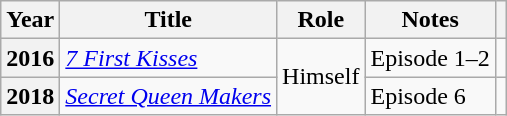<table class="wikitable plainrowheaders sortable">
<tr>
<th scope="col">Year</th>
<th scope="col">Title</th>
<th scope="col">Role</th>
<th scope="col">Notes</th>
<th scope="col" class="unsortable"></th>
</tr>
<tr>
<th scope="row">2016</th>
<td><em><a href='#'>7 First Kisses</a></em></td>
<td rowspan="2">Himself</td>
<td>Episode 1–2</td>
<td style="text-align:center"></td>
</tr>
<tr>
<th scope="row">2018</th>
<td><em><a href='#'>Secret Queen Makers</a></em></td>
<td>Episode 6</td>
<td style="text-align:center"></td>
</tr>
</table>
